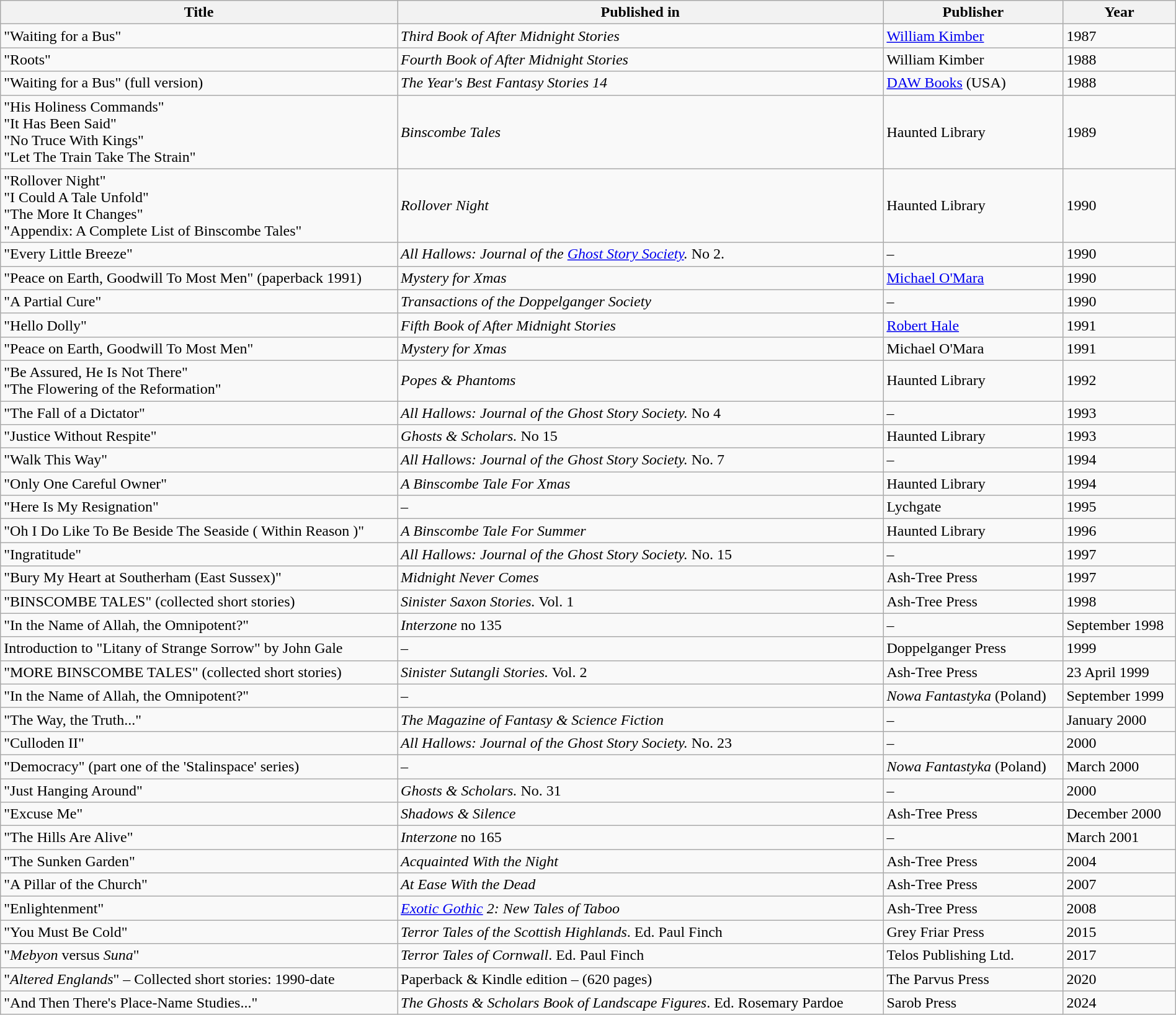<table class="wikitable" width="100%">
<tr>
<th>Title</th>
<th>Published in</th>
<th>Publisher</th>
<th>Year</th>
</tr>
<tr>
<td>"Waiting for a Bus"</td>
<td><em>Third Book of After Midnight Stories</em></td>
<td><a href='#'>William Kimber</a></td>
<td>1987</td>
</tr>
<tr>
<td>"Roots"</td>
<td><em>Fourth Book of After Midnight Stories</em></td>
<td>William Kimber</td>
<td>1988</td>
</tr>
<tr>
<td>"Waiting for a Bus"   (full version)</td>
<td><em>The Year's Best Fantasy Stories 14</em></td>
<td><a href='#'>DAW Books</a> (USA)</td>
<td>1988</td>
</tr>
<tr>
<td>"His Holiness Commands"<br>"It Has Been Said"<br>"No Truce With Kings"<br>"Let The Train Take The Strain"</td>
<td><em>Binscombe Tales</em></td>
<td>Haunted Library</td>
<td>1989</td>
</tr>
<tr>
<td>"Rollover Night"<br>"I Could A Tale Unfold"<br>"The More It Changes"<br>"Appendix: A Complete List of Binscombe Tales"</td>
<td><em>Rollover Night</em></td>
<td>Haunted Library</td>
<td>1990</td>
</tr>
<tr>
<td>"Every Little Breeze"</td>
<td><em>All Hallows: Journal of the <a href='#'>Ghost Story Society</a>.</em> No 2.</td>
<td>–</td>
<td>1990</td>
</tr>
<tr>
<td>"Peace on Earth, Goodwill To Most Men"   (paperback 1991)</td>
<td><em>Mystery for Xmas</em></td>
<td><a href='#'>Michael O'Mara</a></td>
<td>1990</td>
</tr>
<tr>
<td>"A Partial Cure"</td>
<td><em>Transactions of the Doppelganger Society</em></td>
<td>–</td>
<td>1990</td>
</tr>
<tr>
<td>"Hello Dolly"</td>
<td><em>Fifth Book of After Midnight Stories</em></td>
<td><a href='#'>Robert Hale</a></td>
<td>1991</td>
</tr>
<tr>
<td>"Peace on Earth, Goodwill To Most Men"</td>
<td><em>Mystery for Xmas</em></td>
<td>Michael O'Mara</td>
<td>1991</td>
</tr>
<tr>
<td>"Be Assured, He Is Not There"<br>"The Flowering of the Reformation"</td>
<td><em>Popes & Phantoms</em></td>
<td>Haunted Library</td>
<td>1992</td>
</tr>
<tr>
<td>"The Fall of a Dictator"</td>
<td><em>All Hallows: Journal of the Ghost Story Society.</em> No 4</td>
<td>–</td>
<td>1993</td>
</tr>
<tr>
<td>"Justice Without Respite"</td>
<td><em>Ghosts & Scholars.</em> No 15</td>
<td>Haunted Library</td>
<td>1993</td>
</tr>
<tr>
<td>"Walk This Way"</td>
<td><em>All Hallows: Journal of the Ghost Story Society.</em> No. 7</td>
<td>–</td>
<td>1994</td>
</tr>
<tr>
<td>"Only One Careful Owner"</td>
<td><em>A Binscombe Tale For Xmas</em></td>
<td>Haunted Library</td>
<td>1994</td>
</tr>
<tr>
<td>"Here Is My Resignation"</td>
<td>–</td>
<td>Lychgate</td>
<td>1995</td>
</tr>
<tr>
<td>"Oh I Do Like To Be Beside The Seaside ( Within Reason )"</td>
<td><em>A Binscombe Tale For Summer</em></td>
<td>Haunted Library</td>
<td>1996</td>
</tr>
<tr>
<td>"Ingratitude"</td>
<td><em>All Hallows: Journal of the Ghost Story Society.</em> No. 15</td>
<td>–</td>
<td>1997</td>
</tr>
<tr>
<td>"Bury My Heart at Southerham (East Sussex)"</td>
<td><em>Midnight Never Comes</em></td>
<td>Ash-Tree Press</td>
<td>1997</td>
</tr>
<tr>
<td>"BINSCOMBE TALES"   (collected short stories)</td>
<td><em>Sinister Saxon Stories.</em> Vol. 1</td>
<td>Ash-Tree Press</td>
<td>1998</td>
</tr>
<tr>
<td>"In the Name of Allah, the Omnipotent?"</td>
<td><em>Interzone</em> no 135</td>
<td>–</td>
<td>September 1998</td>
</tr>
<tr>
<td>Introduction to "Litany of Strange Sorrow" by John Gale</td>
<td>–</td>
<td>Doppelganger Press</td>
<td>1999</td>
</tr>
<tr>
<td>"MORE BINSCOMBE TALES"   (collected short stories)</td>
<td><em>Sinister Sutangli Stories.</em> Vol. 2</td>
<td>Ash-Tree Press</td>
<td>23 April 1999</td>
</tr>
<tr>
<td>"In the Name of Allah, the Omnipotent?"</td>
<td>–</td>
<td><em>Nowa Fantastyka</em> (Poland)</td>
<td>September 1999</td>
</tr>
<tr>
<td>"The Way, the Truth..."</td>
<td><em>The Magazine of Fantasy & Science Fiction</em></td>
<td>–</td>
<td>January 2000</td>
</tr>
<tr>
<td>"Culloden II"</td>
<td><em>All Hallows: Journal of the Ghost Story Society.</em> No. 23</td>
<td>–</td>
<td>2000</td>
</tr>
<tr>
<td>"Democracy" (part one of the 'Stalinspace' series)</td>
<td>–</td>
<td><em>Nowa Fantastyka</em> (Poland)</td>
<td>March 2000</td>
</tr>
<tr>
<td>"Just Hanging Around"</td>
<td><em>Ghosts & Scholars.</em> No. 31</td>
<td>–</td>
<td>2000</td>
</tr>
<tr>
<td>"Excuse Me"</td>
<td><em>Shadows & Silence</em></td>
<td>Ash-Tree Press</td>
<td>December 2000</td>
</tr>
<tr>
<td>"The Hills Are Alive"</td>
<td><em>Interzone</em> no 165</td>
<td>–</td>
<td>March 2001</td>
</tr>
<tr>
<td>"The Sunken Garden"</td>
<td><em>Acquainted With the Night</em></td>
<td>Ash-Tree Press</td>
<td>2004</td>
</tr>
<tr>
<td>"A Pillar of the Church"</td>
<td><em>At Ease With the Dead</em></td>
<td>Ash-Tree Press</td>
<td>2007</td>
</tr>
<tr>
<td>"Enlightenment"</td>
<td><em><a href='#'>Exotic Gothic</a> 2: New Tales of Taboo</em></td>
<td>Ash-Tree Press</td>
<td>2008</td>
</tr>
<tr>
<td>"You Must Be Cold"</td>
<td><em>Terror Tales of the Scottish Highlands</em>. Ed. Paul Finch</td>
<td>Grey Friar Press</td>
<td>2015</td>
</tr>
<tr>
<td>"<em>Mebyon</em> versus <em>Suna</em>"</td>
<td><em>Terror Tales of Cornwall</em>. Ed. Paul Finch</td>
<td>Telos Publishing Ltd.</td>
<td>2017</td>
</tr>
<tr>
<td>"<em>Altered Englands</em>" – Collected short stories: 1990-date</td>
<td>Paperback & Kindle edition – (620 pages)</td>
<td>The Parvus Press</td>
<td>2020</td>
</tr>
<tr>
<td>"And Then There's Place-Name Studies..."</td>
<td><em>The Ghosts & Scholars Book of Landscape Figures</em>. Ed. Rosemary Pardoe</td>
<td>Sarob Press</td>
<td>2024</td>
</tr>
</table>
